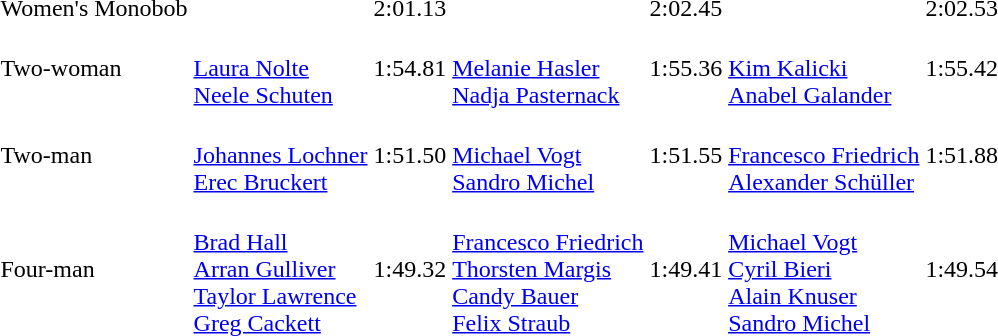<table>
<tr>
<td>Women's Monobob</td>
<td></td>
<td>2:01.13</td>
<td></td>
<td>2:02.45</td>
<td></td>
<td>2:02.53</td>
</tr>
<tr>
<td>Two-woman</td>
<td><br><a href='#'>Laura Nolte</a><br><a href='#'>Neele Schuten</a></td>
<td>1:54.81</td>
<td><br><a href='#'>Melanie Hasler</a><br><a href='#'>Nadja Pasternack</a></td>
<td>1:55.36</td>
<td><br><a href='#'>Kim Kalicki</a><br><a href='#'>Anabel Galander</a></td>
<td>1:55.42</td>
</tr>
<tr>
<td>Two-man</td>
<td><br><a href='#'>Johannes Lochner</a><br><a href='#'>Erec Bruckert</a></td>
<td>1:51.50</td>
<td><br><a href='#'>Michael Vogt</a><br><a href='#'>Sandro Michel</a></td>
<td>1:51.55</td>
<td><br><a href='#'>Francesco Friedrich</a><br><a href='#'>Alexander Schüller</a></td>
<td>1:51.88</td>
</tr>
<tr>
<td>Four-man</td>
<td><br><a href='#'>Brad Hall</a><br><a href='#'>Arran Gulliver</a><br><a href='#'>Taylor Lawrence</a><br><a href='#'>Greg Cackett</a></td>
<td>1:49.32</td>
<td><br><a href='#'>Francesco Friedrich</a><br><a href='#'>Thorsten Margis</a><br><a href='#'>Candy Bauer</a><br><a href='#'>Felix Straub</a></td>
<td>1:49.41</td>
<td><br><a href='#'>Michael Vogt</a><br><a href='#'>Cyril Bieri</a><br><a href='#'>Alain Knuser</a><br><a href='#'>Sandro Michel</a></td>
<td>1:49.54</td>
</tr>
</table>
